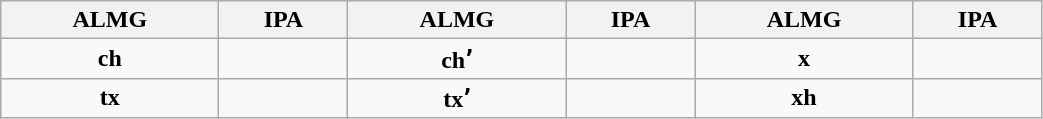<table class="wikitable" style="text-align:center;" width="55%">
<tr>
<th>ALMG</th>
<th>IPA</th>
<th>ALMG</th>
<th>IPA</th>
<th>ALMG</th>
<th>IPA</th>
</tr>
<tr>
<td><strong>ch</strong></td>
<td></td>
<td><strong>chʼ</strong></td>
<td></td>
<td><strong>x</strong></td>
<td></td>
</tr>
<tr>
<td><strong>tx</strong></td>
<td></td>
<td><strong>txʼ</strong></td>
<td></td>
<td><strong>xh</strong></td>
<td></td>
</tr>
</table>
